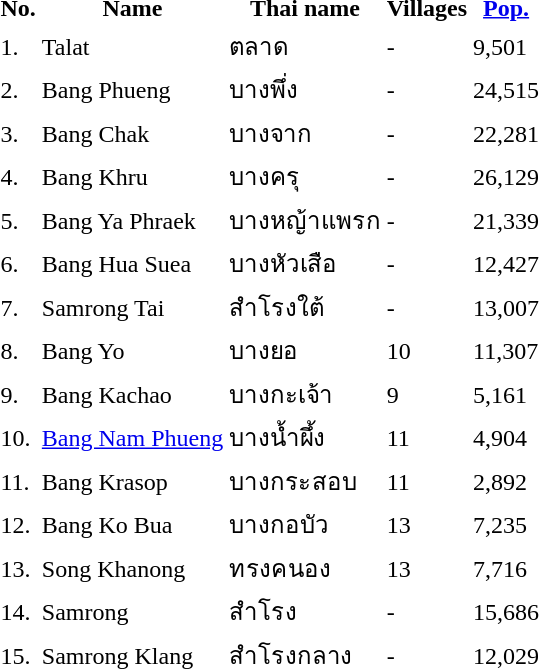<table>
<tr>
<th>No.</th>
<th>Name</th>
<th>Thai name</th>
<th>Villages</th>
<th><a href='#'>Pop.</a></th>
</tr>
<tr>
<td>1.</td>
<td>Talat</td>
<td>ตลาด</td>
<td>-</td>
<td>9,501</td>
<td></td>
</tr>
<tr>
<td>2.</td>
<td>Bang Phueng</td>
<td>บางพึ่ง</td>
<td>-</td>
<td>24,515</td>
<td></td>
</tr>
<tr>
<td>3.</td>
<td>Bang Chak</td>
<td>บางจาก</td>
<td>-</td>
<td>22,281</td>
<td></td>
</tr>
<tr>
<td>4.</td>
<td>Bang Khru</td>
<td>บางครุ</td>
<td>-</td>
<td>26,129</td>
<td></td>
</tr>
<tr>
<td>5.</td>
<td>Bang Ya Phraek</td>
<td>บางหญ้าแพรก</td>
<td>-</td>
<td>21,339</td>
<td></td>
</tr>
<tr>
<td>6.</td>
<td>Bang Hua Suea</td>
<td>บางหัวเสือ</td>
<td>-</td>
<td>12,427</td>
<td></td>
</tr>
<tr>
<td>7.</td>
<td>Samrong Tai</td>
<td>สำโรงใต้</td>
<td>-</td>
<td>13,007</td>
<td></td>
</tr>
<tr>
<td>8.</td>
<td>Bang Yo</td>
<td>บางยอ</td>
<td>10</td>
<td>11,307</td>
<td></td>
</tr>
<tr>
<td>9.</td>
<td>Bang Kachao</td>
<td>บางกะเจ้า</td>
<td>9</td>
<td>5,161</td>
<td></td>
</tr>
<tr>
<td>10.</td>
<td><a href='#'>Bang Nam Phueng</a></td>
<td>บางน้ำผึ้ง</td>
<td>11</td>
<td>4,904</td>
<td></td>
</tr>
<tr>
<td>11.</td>
<td>Bang Krasop</td>
<td>บางกระสอบ</td>
<td>11</td>
<td>2,892</td>
<td></td>
</tr>
<tr>
<td>12.</td>
<td>Bang Ko Bua</td>
<td>บางกอบัว</td>
<td>13</td>
<td>7,235</td>
<td></td>
</tr>
<tr>
<td>13.</td>
<td>Song Khanong</td>
<td>ทรงคนอง</td>
<td>13</td>
<td>7,716</td>
<td></td>
</tr>
<tr>
<td>14.</td>
<td>Samrong</td>
<td>สำโรง</td>
<td>-</td>
<td>15,686</td>
<td></td>
</tr>
<tr>
<td>15.</td>
<td>Samrong Klang</td>
<td>สำโรงกลาง</td>
<td>-</td>
<td>12,029</td>
<td></td>
</tr>
</table>
